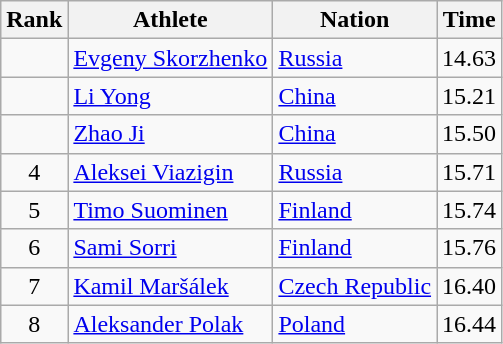<table class="wikitable sortable" style="text-align:center">
<tr>
<th>Rank</th>
<th>Athlete</th>
<th>Nation</th>
<th>Time</th>
</tr>
<tr>
<td></td>
<td align=left><a href='#'>Evgeny Skorzhenko</a></td>
<td align=left> <a href='#'>Russia</a></td>
<td>14.63</td>
</tr>
<tr>
<td></td>
<td align=left><a href='#'>Li Yong</a></td>
<td align=left> <a href='#'>China</a></td>
<td>15.21</td>
</tr>
<tr>
<td></td>
<td align=left><a href='#'>Zhao Ji</a></td>
<td align=left> <a href='#'>China</a></td>
<td>15.50</td>
</tr>
<tr>
<td>4</td>
<td align=left><a href='#'>Aleksei Viazigin</a></td>
<td align=left> <a href='#'>Russia</a></td>
<td>15.71</td>
</tr>
<tr>
<td>5</td>
<td align=left><a href='#'>Timo Suominen</a></td>
<td align=left> <a href='#'>Finland</a></td>
<td>15.74</td>
</tr>
<tr>
<td>6</td>
<td align=left><a href='#'>Sami Sorri</a></td>
<td align=left> <a href='#'>Finland</a></td>
<td>15.76</td>
</tr>
<tr>
<td>7</td>
<td align=left><a href='#'>Kamil Maršálek</a></td>
<td align=left> <a href='#'>Czech Republic</a></td>
<td>16.40</td>
</tr>
<tr>
<td>8</td>
<td align=left><a href='#'>Aleksander Polak</a></td>
<td align=left> <a href='#'>Poland</a></td>
<td>16.44</td>
</tr>
</table>
